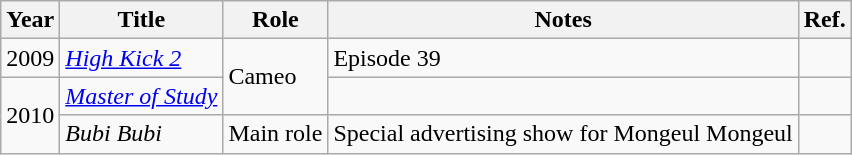<table class="wikitable">
<tr>
<th>Year</th>
<th>Title</th>
<th>Role</th>
<th>Notes</th>
<th>Ref.</th>
</tr>
<tr>
<td>2009</td>
<td><a href='#'><em>High Kick 2</em></a></td>
<td rowspan="2">Cameo</td>
<td>Episode 39</td>
<td></td>
</tr>
<tr>
<td rowspan="2">2010</td>
<td><em><a href='#'>Master of Study</a></em></td>
<td></td>
<td></td>
</tr>
<tr>
<td><em>Bubi Bubi</em></td>
<td>Main role</td>
<td>Special advertising show for Mongeul Mongeul</td>
<td></td>
</tr>
</table>
